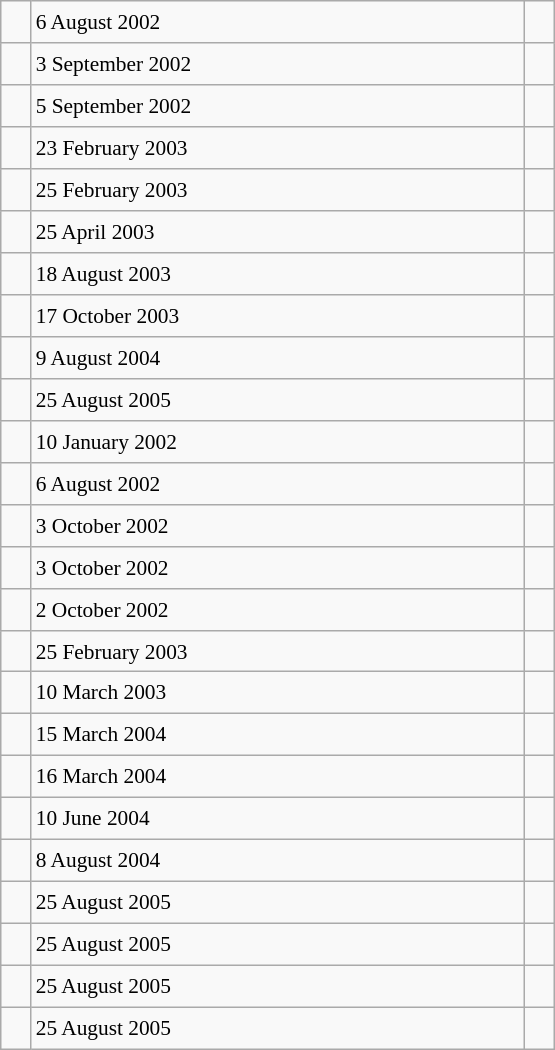<table class="wikitable" style="font-size: 89%; float: left; width: 26em; margin-right: 1em; height: 700px">
<tr>
<td></td>
<td>6 August 2002</td>
<td></td>
</tr>
<tr>
<td></td>
<td>3 September 2002</td>
<td></td>
</tr>
<tr>
<td></td>
<td>5 September 2002</td>
<td></td>
</tr>
<tr>
<td></td>
<td>23 February 2003</td>
<td></td>
</tr>
<tr>
<td></td>
<td>25 February 2003</td>
<td></td>
</tr>
<tr>
<td></td>
<td>25 April 2003</td>
<td></td>
</tr>
<tr>
<td></td>
<td>18 August 2003</td>
<td></td>
</tr>
<tr>
<td></td>
<td>17 October 2003</td>
<td></td>
</tr>
<tr>
<td></td>
<td>9 August 2004</td>
<td></td>
</tr>
<tr>
<td></td>
<td>25 August 2005</td>
<td></td>
</tr>
<tr>
<td></td>
<td>10 January 2002</td>
<td></td>
</tr>
<tr>
<td></td>
<td>6 August 2002</td>
<td></td>
</tr>
<tr>
<td></td>
<td>3 October 2002</td>
<td></td>
</tr>
<tr>
<td></td>
<td>3 October 2002</td>
<td></td>
</tr>
<tr>
<td></td>
<td>2 October 2002</td>
<td></td>
</tr>
<tr>
<td></td>
<td>25 February 2003</td>
<td></td>
</tr>
<tr>
<td></td>
<td>10 March 2003</td>
<td></td>
</tr>
<tr>
<td></td>
<td>15 March 2004</td>
<td></td>
</tr>
<tr>
<td></td>
<td>16 March 2004</td>
<td></td>
</tr>
<tr>
<td></td>
<td>10 June 2004</td>
<td></td>
</tr>
<tr>
<td></td>
<td>8 August 2004</td>
<td></td>
</tr>
<tr>
<td></td>
<td>25 August 2005</td>
<td></td>
</tr>
<tr>
<td></td>
<td>25 August 2005</td>
<td></td>
</tr>
<tr>
<td></td>
<td>25 August 2005</td>
<td></td>
</tr>
<tr>
<td></td>
<td>25 August 2005</td>
<td></td>
</tr>
</table>
